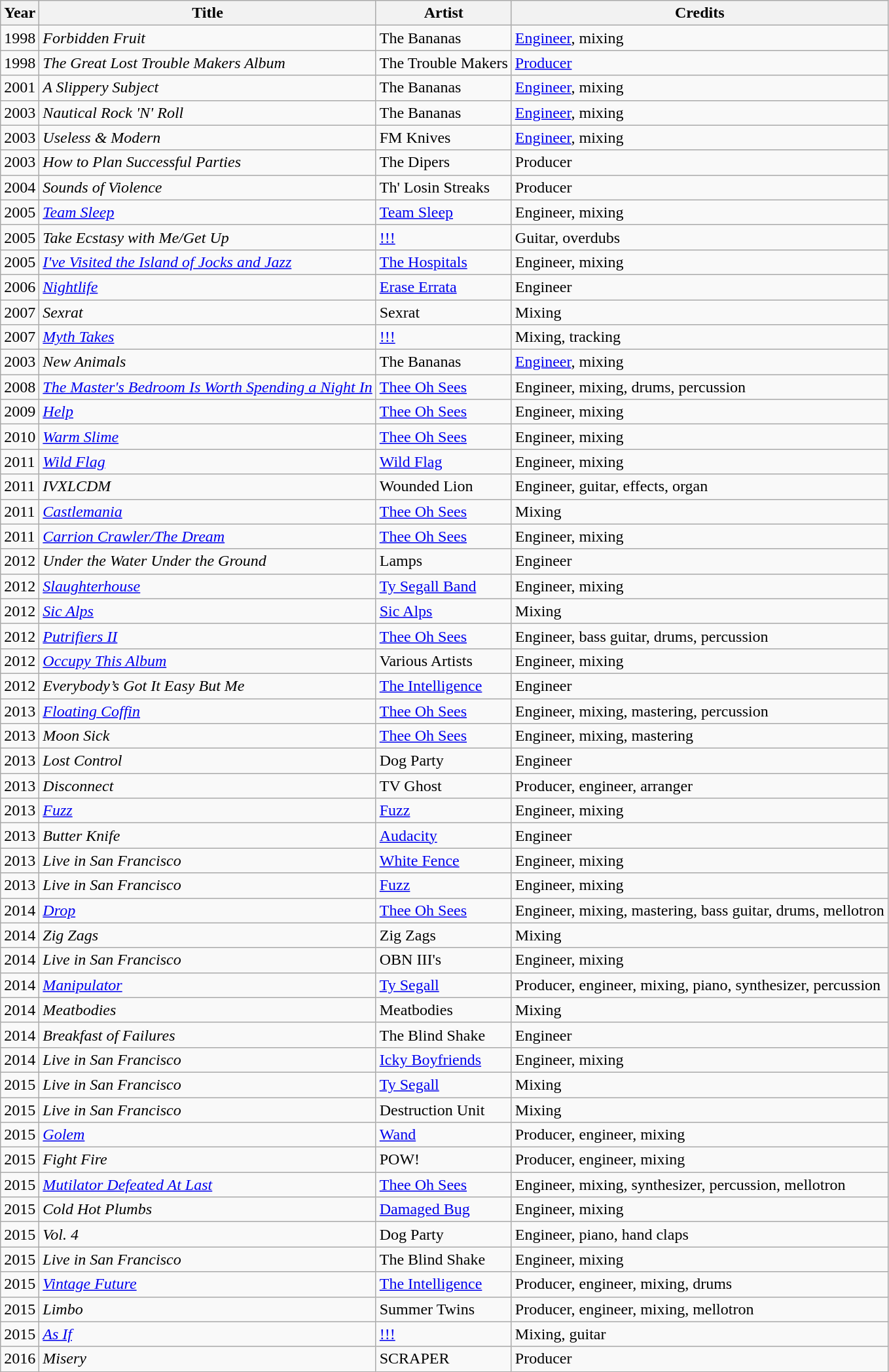<table class="wikitable sortable">
<tr>
<th>Year</th>
<th>Title</th>
<th>Artist</th>
<th>Credits</th>
</tr>
<tr>
<td>1998</td>
<td><em>Forbidden Fruit</em></td>
<td>The Bananas</td>
<td><a href='#'>Engineer</a>, mixing</td>
</tr>
<tr>
<td>1998</td>
<td><em>The Great Lost Trouble Makers Album</em></td>
<td>The Trouble Makers</td>
<td><a href='#'>Producer</a></td>
</tr>
<tr>
<td>2001</td>
<td><em>A Slippery Subject</em></td>
<td>The Bananas</td>
<td><a href='#'>Engineer</a>, mixing</td>
</tr>
<tr>
<td>2003</td>
<td><em>Nautical Rock 'N' Roll</em></td>
<td>The Bananas</td>
<td><a href='#'>Engineer</a>, mixing</td>
</tr>
<tr>
<td>2003</td>
<td><em>Useless & Modern</em></td>
<td>FM Knives</td>
<td><a href='#'>Engineer</a>, mixing</td>
</tr>
<tr>
<td>2003</td>
<td><em>How to Plan Successful Parties</em></td>
<td>The Dipers</td>
<td>Producer</td>
</tr>
<tr>
<td>2004</td>
<td><em>Sounds of Violence</em></td>
<td>Th' Losin Streaks</td>
<td>Producer</td>
</tr>
<tr>
<td>2005</td>
<td><em><a href='#'>Team Sleep</a></em></td>
<td><a href='#'>Team Sleep</a></td>
<td>Engineer, mixing</td>
</tr>
<tr>
<td>2005</td>
<td><em>Take Ecstasy with Me/Get Up</em></td>
<td><a href='#'>!!!</a></td>
<td>Guitar, overdubs</td>
</tr>
<tr>
<td>2005</td>
<td><em><a href='#'>I've Visited the Island of Jocks and Jazz</a></em></td>
<td><a href='#'>The Hospitals</a></td>
<td>Engineer, mixing</td>
</tr>
<tr>
<td>2006</td>
<td><em><a href='#'>Nightlife</a></em></td>
<td><a href='#'>Erase Errata</a></td>
<td>Engineer</td>
</tr>
<tr>
<td>2007</td>
<td><em>Sexrat</em></td>
<td>Sexrat</td>
<td>Mixing</td>
</tr>
<tr>
<td>2007</td>
<td><em><a href='#'>Myth Takes</a></em></td>
<td><a href='#'>!!!</a></td>
<td>Mixing, tracking</td>
</tr>
<tr>
<td>2003</td>
<td><em>New Animals</em></td>
<td>The Bananas</td>
<td><a href='#'>Engineer</a>, mixing</td>
</tr>
<tr>
<td>2008</td>
<td><em><a href='#'>The Master's Bedroom Is Worth Spending a Night In</a></em></td>
<td><a href='#'>Thee Oh Sees</a></td>
<td>Engineer, mixing, drums, percussion</td>
</tr>
<tr>
<td>2009</td>
<td><em><a href='#'>Help</a></em></td>
<td><a href='#'>Thee Oh Sees</a></td>
<td>Engineer, mixing</td>
</tr>
<tr>
<td>2010</td>
<td><em><a href='#'>Warm Slime</a></em></td>
<td><a href='#'>Thee Oh Sees</a></td>
<td>Engineer, mixing</td>
</tr>
<tr>
<td>2011</td>
<td><em><a href='#'>Wild Flag</a></em></td>
<td><a href='#'>Wild Flag</a></td>
<td>Engineer, mixing</td>
</tr>
<tr>
<td>2011</td>
<td><em>IVXLCDM</em></td>
<td>Wounded Lion</td>
<td>Engineer, guitar, effects, organ</td>
</tr>
<tr>
<td>2011</td>
<td><em><a href='#'>Castlemania</a></em></td>
<td><a href='#'>Thee Oh Sees</a></td>
<td>Mixing</td>
</tr>
<tr>
<td>2011</td>
<td><em><a href='#'>Carrion Crawler/The Dream</a></em></td>
<td><a href='#'>Thee Oh Sees</a></td>
<td>Engineer, mixing</td>
</tr>
<tr>
<td>2012</td>
<td><em>Under the Water Under the Ground</em></td>
<td>Lamps</td>
<td>Engineer</td>
</tr>
<tr>
<td>2012</td>
<td><em><a href='#'>Slaughterhouse</a></em></td>
<td><a href='#'>Ty Segall Band</a></td>
<td>Engineer, mixing</td>
</tr>
<tr>
<td>2012</td>
<td><em><a href='#'>Sic Alps</a></em></td>
<td><a href='#'>Sic Alps</a></td>
<td>Mixing</td>
</tr>
<tr>
<td>2012</td>
<td><em><a href='#'>Putrifiers II</a></em></td>
<td><a href='#'>Thee Oh Sees</a></td>
<td>Engineer, bass guitar, drums, percussion</td>
</tr>
<tr>
<td>2012</td>
<td><em><a href='#'>Occupy This Album</a></em></td>
<td>Various Artists</td>
<td>Engineer, mixing</td>
</tr>
<tr>
<td>2012</td>
<td><em>Everybody’s Got It Easy But Me</em></td>
<td><a href='#'>The Intelligence</a></td>
<td>Engineer</td>
</tr>
<tr>
<td>2013</td>
<td><em><a href='#'>Floating Coffin</a></em></td>
<td><a href='#'>Thee Oh Sees</a></td>
<td>Engineer, mixing, mastering, percussion</td>
</tr>
<tr>
<td>2013</td>
<td><em>Moon Sick</em></td>
<td><a href='#'>Thee Oh Sees</a></td>
<td>Engineer, mixing, mastering</td>
</tr>
<tr>
<td>2013</td>
<td><em>Lost Control</em></td>
<td>Dog Party</td>
<td>Engineer</td>
</tr>
<tr>
<td>2013</td>
<td><em>Disconnect</em></td>
<td>TV Ghost</td>
<td>Producer, engineer, arranger</td>
</tr>
<tr>
<td>2013</td>
<td><em><a href='#'>Fuzz</a></em></td>
<td><a href='#'>Fuzz</a></td>
<td>Engineer, mixing</td>
</tr>
<tr>
<td>2013</td>
<td><em>Butter Knife</em></td>
<td><a href='#'>Audacity</a></td>
<td>Engineer</td>
</tr>
<tr>
<td>2013</td>
<td><em>Live in San Francisco</em></td>
<td><a href='#'>White Fence</a></td>
<td>Engineer, mixing</td>
</tr>
<tr>
<td>2013</td>
<td><em>Live in San Francisco</em></td>
<td><a href='#'>Fuzz</a></td>
<td>Engineer, mixing</td>
</tr>
<tr>
<td>2014</td>
<td><em><a href='#'>Drop</a></em></td>
<td><a href='#'>Thee Oh Sees</a></td>
<td>Engineer, mixing, mastering, bass guitar, drums, mellotron</td>
</tr>
<tr>
<td>2014</td>
<td><em>Zig Zags</em></td>
<td>Zig Zags</td>
<td>Mixing</td>
</tr>
<tr>
<td>2014</td>
<td><em>Live in San Francisco</em></td>
<td>OBN III's</td>
<td>Engineer, mixing</td>
</tr>
<tr>
<td>2014</td>
<td><em><a href='#'>Manipulator</a></em></td>
<td><a href='#'>Ty Segall</a></td>
<td>Producer, engineer, mixing, piano, synthesizer, percussion</td>
</tr>
<tr>
<td>2014</td>
<td><em>Meatbodies</em></td>
<td>Meatbodies</td>
<td>Mixing</td>
</tr>
<tr>
<td>2014</td>
<td><em>Breakfast of Failures</em></td>
<td>The Blind Shake</td>
<td>Engineer</td>
</tr>
<tr>
<td>2014</td>
<td><em>Live in San Francisco</em></td>
<td><a href='#'>Icky Boyfriends</a></td>
<td>Engineer, mixing</td>
</tr>
<tr>
<td>2015</td>
<td><em>Live in San Francisco</em></td>
<td><a href='#'>Ty Segall</a></td>
<td>Mixing</td>
</tr>
<tr>
<td>2015</td>
<td><em>Live in San Francisco</em></td>
<td>Destruction Unit</td>
<td>Mixing</td>
</tr>
<tr>
<td>2015</td>
<td><em><a href='#'>Golem</a></em></td>
<td><a href='#'>Wand</a></td>
<td>Producer, engineer, mixing</td>
</tr>
<tr>
<td>2015</td>
<td><em>Fight Fire</em></td>
<td>POW!</td>
<td>Producer, engineer, mixing</td>
</tr>
<tr>
<td>2015</td>
<td><em><a href='#'>Mutilator Defeated At Last</a></em></td>
<td><a href='#'>Thee Oh Sees</a></td>
<td>Engineer, mixing, synthesizer, percussion, mellotron</td>
</tr>
<tr>
<td>2015</td>
<td><em>Cold Hot Plumbs</em></td>
<td><a href='#'>Damaged Bug</a></td>
<td>Engineer, mixing</td>
</tr>
<tr>
<td>2015</td>
<td><em>Vol. 4</em></td>
<td>Dog Party</td>
<td>Engineer, piano, hand claps</td>
</tr>
<tr>
<td>2015</td>
<td><em>Live in San Francisco</em></td>
<td>The Blind Shake</td>
<td>Engineer, mixing</td>
</tr>
<tr>
<td>2015</td>
<td><em><a href='#'>Vintage Future</a></em></td>
<td><a href='#'>The Intelligence</a></td>
<td>Producer, engineer, mixing, drums</td>
</tr>
<tr>
<td>2015</td>
<td><em>Limbo</em></td>
<td>Summer Twins</td>
<td>Producer, engineer, mixing, mellotron</td>
</tr>
<tr>
<td>2015</td>
<td><em><a href='#'>As If</a></em></td>
<td><a href='#'>!!!</a></td>
<td>Mixing, guitar</td>
</tr>
<tr>
<td>2016</td>
<td><em>Misery</em></td>
<td>SCRAPER</td>
<td>Producer</td>
</tr>
</table>
